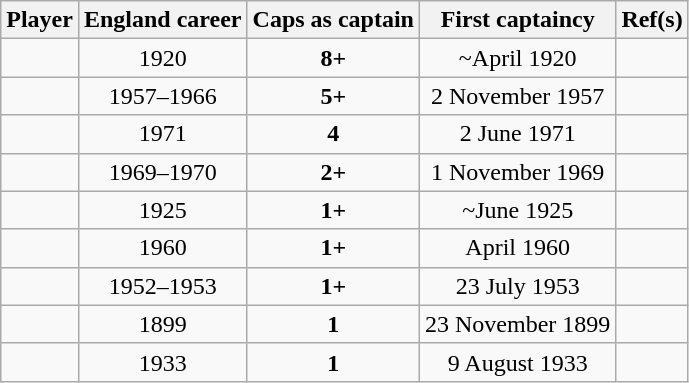<table class="wikitable" style="text-align: center;">
<tr>
<th>Player</th>
<th>England career</th>
<th>Caps as captain</th>
<th>First captaincy</th>
<th>Ref(s)</th>
</tr>
<tr>
<td style="text-align:left;"></td>
<td>1920</td>
<td><strong>8+</strong></td>
<td>~April 1920</td>
<td></td>
</tr>
<tr>
<td style="text-align:left;"></td>
<td>1957–1966</td>
<td><strong>5+</strong></td>
<td>2 November 1957</td>
<td></td>
</tr>
<tr>
<td style="text-align:left;"></td>
<td>1971</td>
<td><strong>4</strong></td>
<td>2 June 1971</td>
<td></td>
</tr>
<tr>
<td style="text-align:left;"></td>
<td>1969–1970</td>
<td><strong>2+</strong></td>
<td>1 November 1969</td>
<td></td>
</tr>
<tr>
<td style="text-align:left;"></td>
<td>1925</td>
<td><strong>1+</strong></td>
<td>~June 1925</td>
<td></td>
</tr>
<tr>
<td style="text-align:left;"></td>
<td>1960</td>
<td><strong>1+</strong></td>
<td>April 1960</td>
<td></td>
</tr>
<tr>
<td style="text-align:left;"></td>
<td>1952–1953</td>
<td><strong>1+</strong></td>
<td>23 July 1953</td>
<td></td>
</tr>
<tr>
<td style="text-align:left;"></td>
<td>1899</td>
<td><strong>1</strong></td>
<td>23 November 1899</td>
<td></td>
</tr>
<tr>
<td style="text-align:left;"></td>
<td>1933</td>
<td><strong>1</strong></td>
<td>9 August 1933</td>
<td></td>
</tr>
</table>
